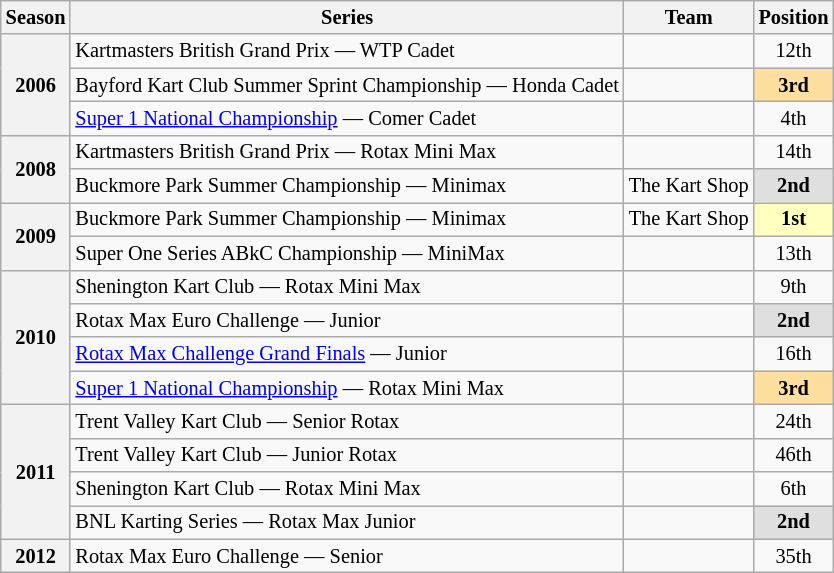<table class="wikitable" style="font-size: 85%; text-align:center">
<tr>
<th>Season</th>
<th>Series</th>
<th>Team</th>
<th>Position</th>
</tr>
<tr>
<th rowspan="3">2006</th>
<td align="left">Kartmasters British Grand Prix — WTP Cadet</td>
<td align="left"></td>
<td>12th</td>
</tr>
<tr>
<td align="left">Bayford Kart Club Summer Sprint Championship — Honda Cadet</td>
<td align="left"></td>
<td style="background:#FFDF9F;"><strong>3rd</strong></td>
</tr>
<tr>
<td align="left"><a href='#'>Super 1 National Championship</a> — Comer Cadet</td>
<td align="left"></td>
<td>4th</td>
</tr>
<tr>
<th rowspan="2">2008</th>
<td align="left">Kartmasters British Grand Prix — Rotax Mini Max</td>
<td align="left"></td>
<td>14th</td>
</tr>
<tr>
<td align="left">Buckmore Park Summer Championship — Minimax</td>
<td align="left">The Kart Shop</td>
<td style="background:#DFDFDF;"><strong>2nd</strong></td>
</tr>
<tr>
<th rowspan="2">2009</th>
<td align="left">Buckmore Park Summer Championship — Minimax</td>
<td align="left">The Kart Shop</td>
<td style="background:#FFFFBF;"><strong>1st</strong></td>
</tr>
<tr>
<td align="left">Super One Series ABkC Championship — MiniMax</td>
<td align="left"></td>
<td>13th</td>
</tr>
<tr>
<th rowspan="4">2010</th>
<td align="left">Shenington Kart Club — Rotax Mini Max</td>
<td align="left"></td>
<td>9th</td>
</tr>
<tr>
<td align="left">Rotax Max Euro Challenge — Junior</td>
<td align="left"></td>
<td style="background:#DFDFDF;"><strong>2nd</strong></td>
</tr>
<tr>
<td align="left"><a href='#'>Rotax Max Challenge Grand Finals</a> — Junior</td>
<td align="left"></td>
<td>16th</td>
</tr>
<tr>
<td align="left"><a href='#'>Super 1 National Championship</a> — Rotax Mini Max</td>
<td align="left"></td>
<td style="background:#FFDF9F;"><strong>3rd</strong></td>
</tr>
<tr>
<th rowspan="4">2011</th>
<td align="left">Trent Valley Kart Club — Senior Rotax</td>
<td align="left"></td>
<td>24th</td>
</tr>
<tr>
<td align="left">Trent Valley Kart Club — Junior Rotax</td>
<td align="left"></td>
<td>46th</td>
</tr>
<tr>
<td align="left">Shenington Kart Club — Rotax Mini Max</td>
<td align="left"></td>
<td>6th</td>
</tr>
<tr>
<td align="left">BNL Karting Series — Rotax Max Junior</td>
<td></td>
<td style="background:#DFDFDF;"><strong>2nd</strong></td>
</tr>
<tr>
<th>2012</th>
<td align="left">Rotax Max Euro Challenge — Senior</td>
<td align="left"></td>
<td>35th</td>
</tr>
</table>
